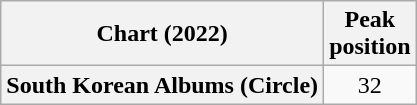<table class="wikitable plainrowheaders" style="text-align:center">
<tr>
<th scope="col">Chart (2022)</th>
<th scope="col">Peak<br>position</th>
</tr>
<tr>
<th scope="row">South Korean Albums (Circle)</th>
<td>32</td>
</tr>
</table>
